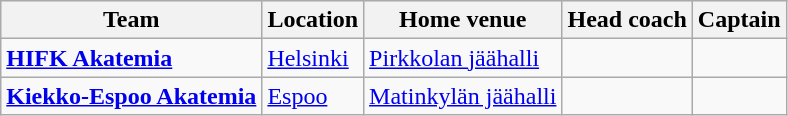<table class="wikitable sortable" width="">
<tr style="background:#efefef;">
<th>Team</th>
<th>Location</th>
<th>Home venue</th>
<th>Head coach</th>
<th>Captain</th>
</tr>
<tr>
<td><strong><a href='#'>HIFK Akatemia</a></strong></td>
<td> <a href='#'>Helsinki</a></td>
<td><a href='#'>Pirkkolan jäähalli</a></td>
<td></td>
<td></td>
</tr>
<tr>
<td><strong><a href='#'>Kiekko-Espoo Akatemia</a></strong></td>
<td> <a href='#'>Espoo</a></td>
<td><a href='#'>Matinkylän jäähalli</a></td>
<td></td>
<td></td>
</tr>
</table>
